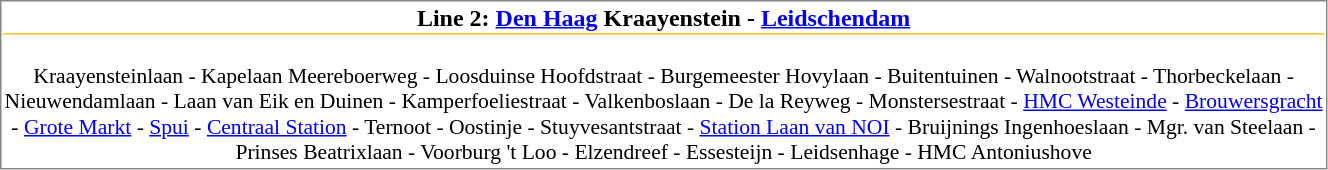<table align=left cellspacing=1 style="border:1px solid #888888;" width="70%">
<tr>
<td align=center style="border-bottom:1px solid #FEC422;"><strong>Line 2: <a href='#'>Den Haag</a> Kraayenstein - <a href='#'>Leidschendam</a></strong></td>
</tr>
<tr>
<td align="center" style="font-size: 90%;" colspan="2"><br>Kraayensteinlaan - Kapelaan Meereboerweg - Loosduinse Hoofdstraat - Burgemeester Hovylaan - Buitentuinen - Walnootstraat - Thorbeckelaan - Nieuwendamlaan - Laan van Eik en Duinen - Kamperfoeliestraat - Valkenboslaan - De la Reyweg - Monstersestraat - <a href='#'>HMC Westeinde</a> - <a href='#'>Brouwersgracht</a> - <a href='#'>Grote Markt</a> - <a href='#'>Spui</a> - <a href='#'>Centraal Station</a> - Ternoot - Oostinje - Stuyvesantstraat - <a href='#'>Station Laan van NOI</a> - Bruijnings Ingenhoeslaan - Mgr. van Steelaan - Prinses Beatrixlaan - Voorburg 't Loo - Elzendreef - Essesteijn - Leidsenhage - HMC Antoniushove</td>
</tr>
</table>
